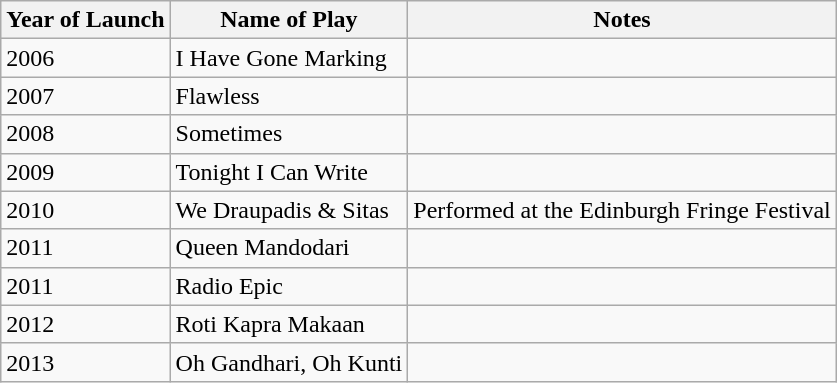<table class="wikitable">
<tr>
<th>Year of Launch</th>
<th>Name of Play</th>
<th>Notes</th>
</tr>
<tr>
<td>2006</td>
<td>I Have Gone Marking</td>
<td></td>
</tr>
<tr>
<td>2007</td>
<td>Flawless</td>
<td></td>
</tr>
<tr>
<td>2008</td>
<td>Sometimes</td>
<td></td>
</tr>
<tr>
<td>2009</td>
<td>Tonight I Can Write</td>
<td></td>
</tr>
<tr>
<td>2010</td>
<td>We Draupadis & Sitas</td>
<td>Performed at the Edinburgh Fringe Festival</td>
</tr>
<tr>
<td>2011</td>
<td>Queen Mandodari</td>
<td></td>
</tr>
<tr>
<td>2011</td>
<td>Radio Epic</td>
<td></td>
</tr>
<tr>
<td>2012</td>
<td>Roti Kapra Makaan</td>
<td></td>
</tr>
<tr>
<td>2013</td>
<td>Oh Gandhari, Oh Kunti</td>
<td></td>
</tr>
</table>
